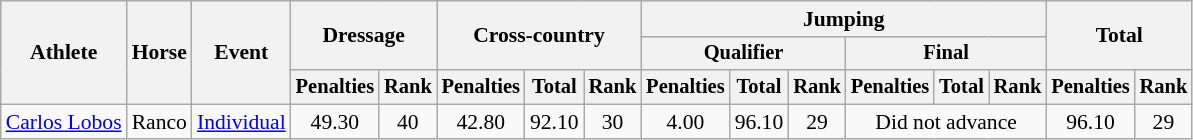<table class=wikitable style="font-size:90%">
<tr>
<th rowspan="3">Athlete</th>
<th rowspan="3">Horse</th>
<th rowspan="3">Event</th>
<th colspan="2" rowspan="2">Dressage</th>
<th colspan="3" rowspan="2">Cross-country</th>
<th colspan="6">Jumping</th>
<th colspan="2" rowspan="2">Total</th>
</tr>
<tr style="font-size:95%">
<th colspan="3">Qualifier</th>
<th colspan="3">Final</th>
</tr>
<tr style="font-size:95%">
<th>Penalties</th>
<th>Rank</th>
<th>Penalties</th>
<th>Total</th>
<th>Rank</th>
<th>Penalties</th>
<th>Total</th>
<th>Rank</th>
<th>Penalties</th>
<th>Total</th>
<th>Rank</th>
<th>Penalties</th>
<th>Rank</th>
</tr>
<tr align=center>
<td align=left><a href='#'>Carlos Lobos</a></td>
<td align=left>Ranco</td>
<td align=left><a href='#'>Individual</a></td>
<td>49.30</td>
<td>40</td>
<td>42.80</td>
<td>92.10</td>
<td>30</td>
<td>4.00</td>
<td>96.10</td>
<td>29</td>
<td colspan=3>Did not advance</td>
<td>96.10</td>
<td>29</td>
</tr>
</table>
